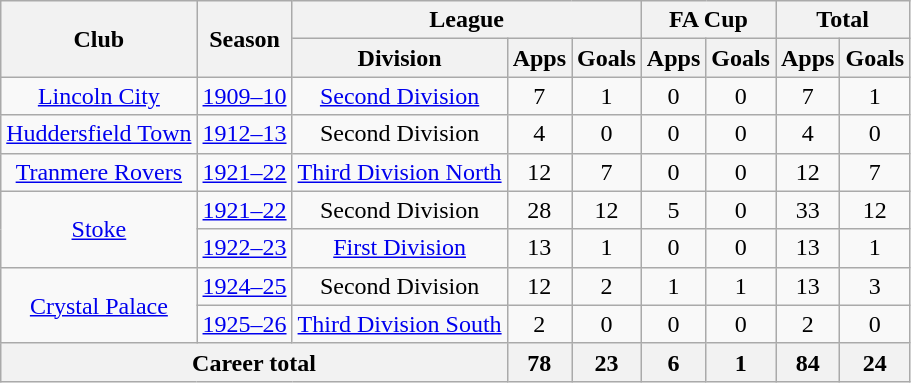<table class="wikitable" style="text-align: center;">
<tr>
<th rowspan="2">Club</th>
<th rowspan="2">Season</th>
<th colspan="3">League</th>
<th colspan="2">FA Cup</th>
<th colspan="2">Total</th>
</tr>
<tr>
<th>Division</th>
<th>Apps</th>
<th>Goals</th>
<th>Apps</th>
<th>Goals</th>
<th>Apps</th>
<th>Goals</th>
</tr>
<tr>
<td><a href='#'>Lincoln City</a></td>
<td><a href='#'>1909–10</a></td>
<td><a href='#'>Second Division</a></td>
<td>7</td>
<td>1</td>
<td>0</td>
<td>0</td>
<td>7</td>
<td>1</td>
</tr>
<tr>
<td><a href='#'>Huddersfield Town</a></td>
<td><a href='#'>1912–13</a></td>
<td>Second Division</td>
<td>4</td>
<td>0</td>
<td>0</td>
<td>0</td>
<td>4</td>
<td>0</td>
</tr>
<tr>
<td><a href='#'>Tranmere Rovers</a></td>
<td><a href='#'>1921–22</a></td>
<td><a href='#'>Third Division North</a></td>
<td>12</td>
<td>7</td>
<td>0</td>
<td>0</td>
<td>12</td>
<td>7</td>
</tr>
<tr>
<td rowspan="2"><a href='#'>Stoke</a></td>
<td><a href='#'>1921–22</a></td>
<td>Second Division</td>
<td>28</td>
<td>12</td>
<td>5</td>
<td>0</td>
<td>33</td>
<td>12</td>
</tr>
<tr>
<td><a href='#'>1922–23</a></td>
<td><a href='#'>First Division</a></td>
<td>13</td>
<td>1</td>
<td>0</td>
<td>0</td>
<td>13</td>
<td>1</td>
</tr>
<tr>
<td rowspan="2"><a href='#'>Crystal Palace</a></td>
<td><a href='#'>1924–25</a></td>
<td>Second Division</td>
<td>12</td>
<td>2</td>
<td>1</td>
<td>1</td>
<td>13</td>
<td>3</td>
</tr>
<tr>
<td><a href='#'>1925–26</a></td>
<td><a href='#'>Third Division South</a></td>
<td>2</td>
<td>0</td>
<td>0</td>
<td>0</td>
<td>2</td>
<td>0</td>
</tr>
<tr>
<th colspan="3">Career total</th>
<th>78</th>
<th>23</th>
<th>6</th>
<th>1</th>
<th>84</th>
<th>24</th>
</tr>
</table>
